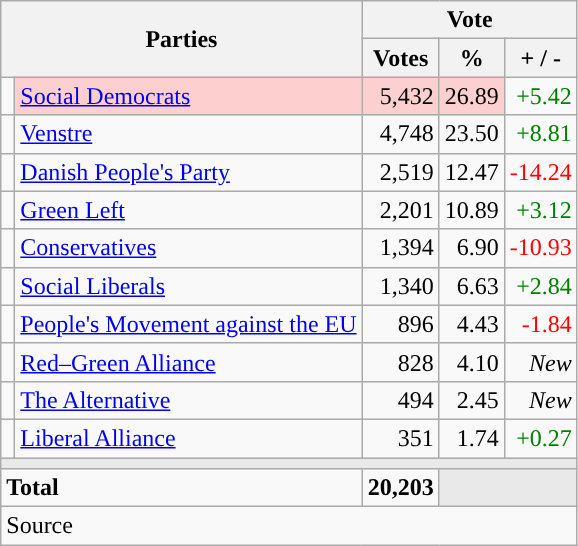<table class="wikitable" style="text-align:right;">
<tr>
<th style="text-align:centre;" rowspan="2" colspan="2" width="225">Parties</th>
<th colspan="3">Vote</th>
</tr>
<tr>
<th width="15">Votes</th>
<th width="15">%</th>
<th width="15">+ / -</th>
</tr>
<tr>
<td width="2" style="color:inherit;background:"></td>
<td bgcolor=#fbd0ce   align="left"><a href='#'>Social Democrats</a></td>
<td bgcolor=#fbd0ce>5,432</td>
<td bgcolor=#fbd0ce>26.89</td>
<td style=color:green;>+5.42</td>
</tr>
<tr>
<td width="2" style="color:inherit;background:"></td>
<td align="left"><a href='#'>Venstre</a></td>
<td>4,748</td>
<td>23.50</td>
<td style=color:green;>+8.81</td>
</tr>
<tr>
<td width="2" style="color:inherit;background:"></td>
<td align="left"><a href='#'>Danish People's Party</a></td>
<td>2,519</td>
<td>12.47</td>
<td style=color:red;>-14.24</td>
</tr>
<tr>
<td width="2" style="color:inherit;background:"></td>
<td align="left"><a href='#'>Green Left</a></td>
<td>2,201</td>
<td>10.89</td>
<td style=color:green;>+3.12</td>
</tr>
<tr>
<td width="2" style="color:inherit;background:"></td>
<td align="left"><a href='#'>Conservatives</a></td>
<td>1,394</td>
<td>6.90</td>
<td style=color:red;>-10.93</td>
</tr>
<tr>
<td width="2" style="color:inherit;background:"></td>
<td align="left"><a href='#'>Social Liberals</a></td>
<td>1,340</td>
<td>6.63</td>
<td style=color:green;>+2.84</td>
</tr>
<tr>
<td width="2" style="color:inherit;background:"></td>
<td align="left"><a href='#'>People's Movement against the EU</a></td>
<td>896</td>
<td>4.43</td>
<td style=color:red;>-1.84</td>
</tr>
<tr>
<td width="2" style="color:inherit;background:"></td>
<td align="left"><a href='#'>Red–Green Alliance</a></td>
<td>828</td>
<td>4.10</td>
<td><em>New</em></td>
</tr>
<tr>
<td width="2" style="color:inherit;background:"></td>
<td align="left"><a href='#'>The Alternative</a></td>
<td>494</td>
<td>2.45</td>
<td><em>New</em></td>
</tr>
<tr>
<td width="2" style="color:inherit;background:"></td>
<td align="left"><a href='#'>Liberal Alliance</a></td>
<td>351</td>
<td>1.74</td>
<td style=color:green;>+0.27</td>
</tr>
<tr>
<td colspan="7" bgcolor="#E9E9E9"></td>
</tr>
<tr>
<td align="left" colspan="2"><strong>Total</strong></td>
<td><strong>20,203</strong></td>
<td bgcolor="#E9E9E9" colspan="2"></td>
</tr>
<tr>
<td align="left" colspan="6">Source</td>
</tr>
</table>
